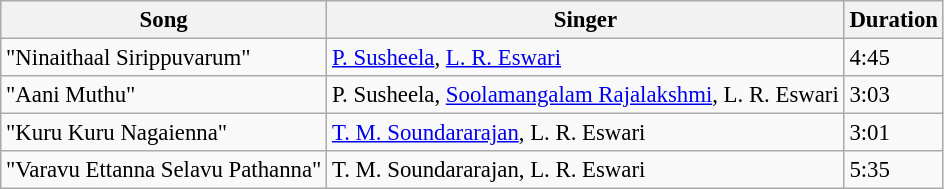<table class="wikitable" style="font-size:95%;">
<tr>
<th>Song</th>
<th>Singer</th>
<th>Duration</th>
</tr>
<tr>
<td>"Ninaithaal Sirippuvarum"</td>
<td><a href='#'>P. Susheela</a>, <a href='#'>L. R. Eswari</a></td>
<td>4:45</td>
</tr>
<tr>
<td>"Aani Muthu"</td>
<td>P. Susheela, <a href='#'>Soolamangalam Rajalakshmi</a>, L. R. Eswari</td>
<td>3:03</td>
</tr>
<tr>
<td>"Kuru Kuru Nagaienna"</td>
<td><a href='#'>T. M. Soundararajan</a>, L. R. Eswari</td>
<td>3:01</td>
</tr>
<tr>
<td>"Varavu Ettanna Selavu Pathanna"</td>
<td>T. M. Soundararajan, L. R. Eswari</td>
<td>5:35</td>
</tr>
</table>
